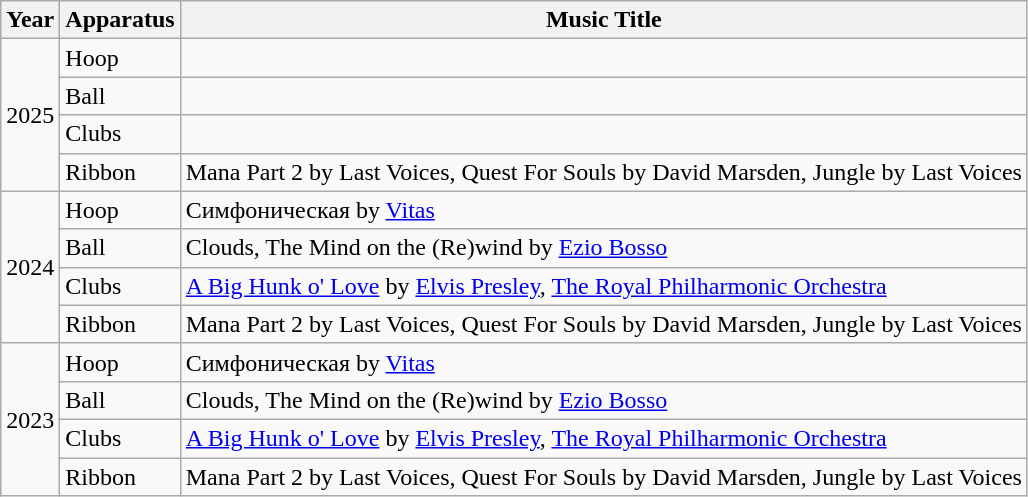<table class="wikitable">
<tr>
<th>Year</th>
<th>Apparatus</th>
<th>Music Title</th>
</tr>
<tr>
<td rowspan="4">2025</td>
<td>Hoop</td>
<td></td>
</tr>
<tr>
<td>Ball</td>
<td></td>
</tr>
<tr>
<td>Clubs</td>
<td></td>
</tr>
<tr>
<td>Ribbon</td>
<td>Mana Part 2 by Last Voices, Quest For Souls by David Marsden, Jungle by Last Voices</td>
</tr>
<tr>
<td rowspan="4">2024</td>
<td>Hoop</td>
<td>Симфоническая by <a href='#'>Vitas</a></td>
</tr>
<tr>
<td>Ball</td>
<td>Clouds, The Mind on the (Re)wind by <a href='#'>Ezio Bosso</a></td>
</tr>
<tr>
<td>Clubs</td>
<td><a href='#'>A Big Hunk o' Love</a> by <a href='#'>Elvis Presley</a>, <a href='#'>The Royal Philharmonic Orchestra</a></td>
</tr>
<tr>
<td>Ribbon</td>
<td>Mana Part 2 by Last Voices, Quest For Souls by David Marsden, Jungle by Last Voices</td>
</tr>
<tr>
<td rowspan="4">2023</td>
<td>Hoop</td>
<td>Симфоническая by <a href='#'>Vitas</a></td>
</tr>
<tr>
<td>Ball</td>
<td>Clouds, The Mind on the (Re)wind by <a href='#'>Ezio Bosso</a></td>
</tr>
<tr>
<td>Clubs</td>
<td><a href='#'>A Big Hunk o' Love</a> by <a href='#'>Elvis Presley</a>, <a href='#'>The Royal Philharmonic Orchestra</a></td>
</tr>
<tr>
<td>Ribbon</td>
<td>Mana Part 2 by Last Voices, Quest For Souls by David Marsden, Jungle by Last Voices</td>
</tr>
</table>
